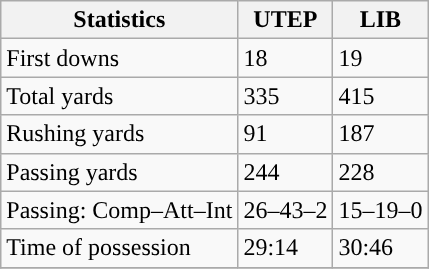<table class="wikitable" style="float: left;">
<tr>
<th>Statistics</th>
<th>UTEP</th>
<th>LIB</th>
</tr>
<tr>
<td>First downs</td>
<td>18</td>
<td>19</td>
</tr>
<tr>
<td>Total yards</td>
<td>335</td>
<td>415</td>
</tr>
<tr>
<td>Rushing yards</td>
<td>91</td>
<td>187</td>
</tr>
<tr>
<td>Passing yards</td>
<td>244</td>
<td>228</td>
</tr>
<tr>
<td>Passing: Comp–Att–Int</td>
<td>26–43–2</td>
<td>15–19–0</td>
</tr>
<tr>
<td>Time of possession</td>
<td>29:14</td>
<td>30:46</td>
</tr>
<tr>
</tr>
</table>
